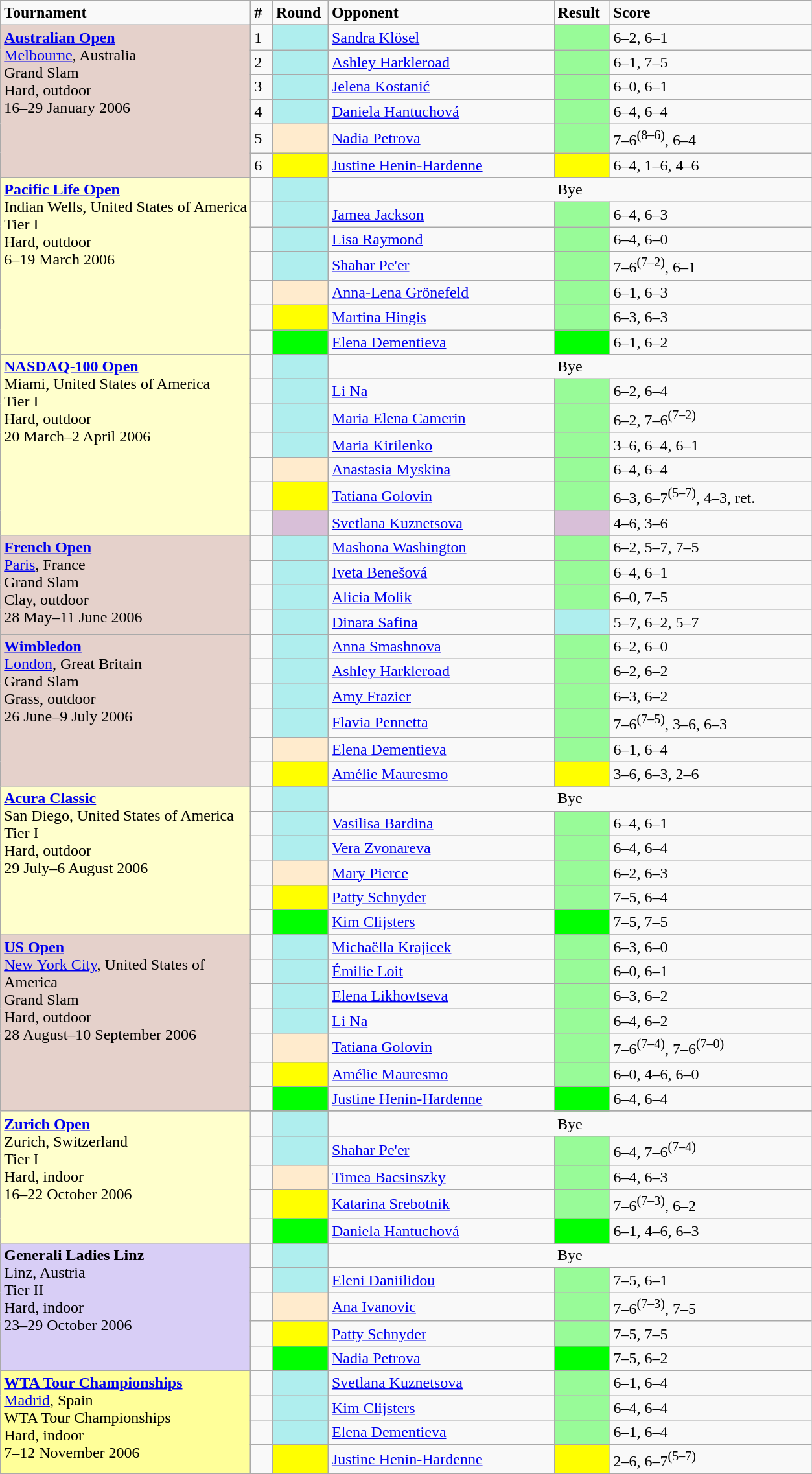<table class="wikitable">
<tr style="font-weight:bold">
<td style="width:250px;">Tournament</td>
<td style="width:15px;">#</td>
<td style="width:50px;">Round</td>
<td style="width:225px;">Opponent</td>
<td style="width:50px;">Result</td>
<td style="width:200px;">Score</td>
</tr>
<tr>
<td rowspan="7" style="background:#e5d1cb; text-align:left; vertical-align:top;"><strong><a href='#'>Australian Open</a></strong><br><a href='#'>Melbourne</a>, Australia<br>Grand Slam<br>Hard, outdoor<br>16–29 January 2006</td>
</tr>
<tr>
<td>1</td>
<td style="background:#afeeee;"></td>
<td> <a href='#'>Sandra Klösel</a></td>
<td bgcolor="#98FB98"></td>
<td>6–2, 6–1</td>
</tr>
<tr>
<td>2</td>
<td style="background:#afeeee;"></td>
<td> <a href='#'>Ashley Harkleroad</a></td>
<td bgcolor="#98FB98"></td>
<td>6–1, 7–5</td>
</tr>
<tr>
<td>3</td>
<td style="background:#afeeee;"></td>
<td> <a href='#'>Jelena Kostanić</a></td>
<td bgcolor="#98FB98"></td>
<td>6–0, 6–1</td>
</tr>
<tr>
<td>4</td>
<td style="background:#afeeee;"></td>
<td> <a href='#'>Daniela Hantuchová</a></td>
<td bgcolor="#98FB98"></td>
<td>6–4, 6–4</td>
</tr>
<tr>
<td>5</td>
<td bgcolor=#ffebcd></td>
<td> <a href='#'>Nadia Petrova</a></td>
<td bgcolor="#98FB98"></td>
<td>7–6<sup>(8–6)</sup>, 6–4</td>
</tr>
<tr>
<td>6</td>
<td bgcolor=yellow></td>
<td> <a href='#'>Justine Henin-Hardenne</a></td>
<td bgcolor=yellow></td>
<td>6–4, 1–6, 4–6</td>
</tr>
<tr>
<td rowspan="8" style="background:#ffffcc; text-align:left; vertical-align:top;"><strong><a href='#'>Pacific Life Open</a></strong><br>Indian Wells, United States of America<br>Tier I<br>Hard, outdoor<br>6–19 March 2006</td>
</tr>
<tr>
<td></td>
<td style="background:#afeeee;"></td>
<td colspan="5" align="center">Bye</td>
</tr>
<tr>
<td></td>
<td style="background:#afeeee;"></td>
<td> <a href='#'>Jamea Jackson</a></td>
<td bgcolor="#98FB98"></td>
<td>6–4, 6–3</td>
</tr>
<tr>
<td></td>
<td style="background:#afeeee;"></td>
<td> <a href='#'>Lisa Raymond</a></td>
<td bgcolor="#98FB98"></td>
<td>6–4, 6–0</td>
</tr>
<tr>
<td></td>
<td style="background:#afeeee;"></td>
<td> <a href='#'>Shahar Pe'er</a></td>
<td bgcolor="#98FB98"></td>
<td>7–6<sup>(7–2)</sup>, 6–1</td>
</tr>
<tr>
<td></td>
<td bgcolor=#ffebcd></td>
<td> <a href='#'>Anna-Lena Grönefeld</a></td>
<td bgcolor="#98FB98"></td>
<td>6–1, 6–3</td>
</tr>
<tr>
<td></td>
<td bgcolor=yellow></td>
<td> <a href='#'>Martina Hingis</a></td>
<td bgcolor="#98FB98"></td>
<td>6–3, 6–3</td>
</tr>
<tr>
<td></td>
<td bgcolor=lime></td>
<td> <a href='#'>Elena Dementieva</a></td>
<td bgcolor=lime></td>
<td>6–1, 6–2</td>
</tr>
<tr>
<td rowspan="8" style="background:#ffffcc; text-align:left; vertical-align:top;"><strong><a href='#'>NASDAQ-100 Open</a></strong><br>Miami, United States of America<br>Tier I<br>Hard, outdoor<br>20 March–2 April 2006</td>
</tr>
<tr>
<td></td>
<td style="background:#afeeee;"></td>
<td colspan="5" align="center">Bye</td>
</tr>
<tr>
<td></td>
<td style="background:#afeeee;"></td>
<td> <a href='#'>Li Na</a></td>
<td bgcolor="#98FB98"></td>
<td>6–2, 6–4</td>
</tr>
<tr>
<td></td>
<td style="background:#afeeee;"></td>
<td> <a href='#'>Maria Elena Camerin</a></td>
<td bgcolor="#98FB98"></td>
<td>6–2, 7–6<sup>(7–2)</sup></td>
</tr>
<tr>
<td></td>
<td style="background:#afeeee;"></td>
<td> <a href='#'>Maria Kirilenko</a></td>
<td bgcolor="#98FB98"></td>
<td>3–6, 6–4, 6–1</td>
</tr>
<tr>
<td></td>
<td bgcolor=#ffebcd></td>
<td> <a href='#'>Anastasia Myskina</a></td>
<td bgcolor="#98FB98"></td>
<td>6–4, 6–4</td>
</tr>
<tr>
<td></td>
<td bgcolor=yellow></td>
<td> <a href='#'>Tatiana Golovin</a></td>
<td bgcolor="#98FB98"></td>
<td>6–3, 6–7<sup>(5–7)</sup>, 4–3, ret.</td>
</tr>
<tr>
<td></td>
<td bgcolor=thistle></td>
<td> <a href='#'>Svetlana Kuznetsova</a></td>
<td bgcolor=thistle></td>
<td>4–6, 3–6</td>
</tr>
<tr>
<td rowspan="5" style="background:#e5d1cb; text-align:left; vertical-align:top;"><strong><a href='#'>French Open</a></strong><br><a href='#'>Paris</a>, France<br>Grand Slam<br>Clay, outdoor<br>28 May–11 June 2006</td>
</tr>
<tr>
<td></td>
<td style="background:#afeeee;"></td>
<td> <a href='#'>Mashona Washington</a></td>
<td bgcolor="#98FB98"></td>
<td>6–2, 5–7, 7–5</td>
</tr>
<tr>
<td></td>
<td style="background:#afeeee;"></td>
<td> <a href='#'>Iveta Benešová</a></td>
<td bgcolor="#98FB98"></td>
<td>6–4, 6–1</td>
</tr>
<tr>
<td></td>
<td style="background:#afeeee;"></td>
<td> <a href='#'>Alicia Molik</a></td>
<td bgcolor="#98FB98"></td>
<td>6–0, 7–5</td>
</tr>
<tr>
<td></td>
<td style="background:#afeeee;"></td>
<td> <a href='#'>Dinara Safina</a></td>
<td bgcolor="#afeeee"></td>
<td>5–7, 6–2, 5–7</td>
</tr>
<tr>
<td rowspan="7" style="background:#e5d1cb; text-align:left; vertical-align:top;"><strong><a href='#'>Wimbledon</a></strong><br><a href='#'>London</a>, Great Britain<br>Grand Slam<br>Grass, outdoor<br>26 June–9 July 2006</td>
</tr>
<tr>
<td></td>
<td style="background:#afeeee;"></td>
<td> <a href='#'>Anna Smashnova</a></td>
<td bgcolor="#98FB98"></td>
<td>6–2, 6–0</td>
</tr>
<tr>
<td></td>
<td style="background:#afeeee;"></td>
<td> <a href='#'>Ashley Harkleroad</a></td>
<td bgcolor="#98FB98"></td>
<td>6–2, 6–2</td>
</tr>
<tr>
<td></td>
<td style="background:#afeeee;"></td>
<td> <a href='#'>Amy Frazier</a></td>
<td bgcolor="#98FB98"></td>
<td>6–3, 6–2</td>
</tr>
<tr>
<td></td>
<td style="background:#afeeee;"></td>
<td> <a href='#'>Flavia Pennetta</a></td>
<td bgcolor="#98FB98"></td>
<td>7–6<sup>(7–5)</sup>, 3–6, 6–3</td>
</tr>
<tr>
<td></td>
<td bgcolor=#ffebcd></td>
<td> <a href='#'>Elena Dementieva</a></td>
<td bgcolor="#98FB98"></td>
<td>6–1, 6–4</td>
</tr>
<tr>
<td></td>
<td bgcolor=yellow></td>
<td> <a href='#'>Amélie Mauresmo</a></td>
<td bgcolor=yellow></td>
<td>3–6, 6–3, 2–6</td>
</tr>
<tr>
<td rowspan="7" style="background:#ffffcc; text-align:left; vertical-align:top;"><strong><a href='#'>Acura Classic</a></strong><br>San Diego, United States of America<br>Tier I<br>Hard, outdoor<br>29 July–6 August 2006</td>
</tr>
<tr>
<td></td>
<td style="background:#afeeee;"></td>
<td colspan="5" align="center">Bye</td>
</tr>
<tr>
<td></td>
<td style="background:#afeeee;"></td>
<td> <a href='#'>Vasilisa Bardina</a></td>
<td bgcolor="#98FB98"></td>
<td>6–4, 6–1</td>
</tr>
<tr>
<td></td>
<td style="background:#afeeee;"></td>
<td> <a href='#'>Vera Zvonareva</a></td>
<td bgcolor="#98FB98"></td>
<td>6–4, 6–4</td>
</tr>
<tr>
<td></td>
<td bgcolor=#ffebcd></td>
<td> <a href='#'>Mary Pierce</a></td>
<td bgcolor="#98FB98"></td>
<td>6–2, 6–3</td>
</tr>
<tr>
<td></td>
<td bgcolor=yellow></td>
<td> <a href='#'>Patty Schnyder</a></td>
<td bgcolor="#98FB98"></td>
<td>7–5, 6–4</td>
</tr>
<tr>
<td></td>
<td bgcolor=lime></td>
<td> <a href='#'>Kim Clijsters</a></td>
<td bgcolor=lime></td>
<td>7–5, 7–5</td>
</tr>
<tr>
<td rowspan="8" style="background:#e5d1cb; text-align:left; vertical-align:top;"><strong><a href='#'>US Open</a></strong><br><a href='#'>New York City</a>, United States of America<br>Grand Slam<br>Hard, outdoor<br>28 August–10 September 2006</td>
</tr>
<tr>
<td></td>
<td style="background:#afeeee;"></td>
<td> <a href='#'>Michaëlla Krajicek</a></td>
<td bgcolor="#98FB98"></td>
<td>6–3, 6–0</td>
</tr>
<tr>
<td></td>
<td style="background:#afeeee;"></td>
<td> <a href='#'>Émilie Loit</a></td>
<td bgcolor="#98FB98"></td>
<td>6–0, 6–1</td>
</tr>
<tr>
<td></td>
<td style="background:#afeeee;"></td>
<td> <a href='#'>Elena Likhovtseva</a></td>
<td bgcolor="#98FB98"></td>
<td>6–3, 6–2</td>
</tr>
<tr>
<td></td>
<td style="background:#afeeee;"></td>
<td> <a href='#'>Li Na</a></td>
<td bgcolor="#98FB98"></td>
<td>6–4, 6–2</td>
</tr>
<tr>
<td></td>
<td bgcolor=#ffebcd></td>
<td> <a href='#'>Tatiana Golovin</a></td>
<td bgcolor="#98FB98"></td>
<td>7–6<sup>(7–4)</sup>, 7–6<sup>(7–0)</sup></td>
</tr>
<tr>
<td></td>
<td bgcolor=yellow></td>
<td> <a href='#'>Amélie Mauresmo</a></td>
<td bgcolor="#98FB98"></td>
<td>6–0, 4–6, 6–0</td>
</tr>
<tr>
<td></td>
<td bgcolor=lime></td>
<td> <a href='#'>Justine Henin-Hardenne</a></td>
<td bgcolor=lime></td>
<td>6–4, 6–4</td>
</tr>
<tr>
<td rowspan="6" style="background:#ffffcc; text-align:left; vertical-align:top;"><strong><a href='#'>Zurich Open</a></strong><br>Zurich, Switzerland<br>Tier I<br>Hard, indoor<br>16–22 October 2006</td>
</tr>
<tr>
<td></td>
<td style="background:#afeeee;"></td>
<td colspan="5" align="center">Bye</td>
</tr>
<tr>
<td></td>
<td style="background:#afeeee;"></td>
<td> <a href='#'>Shahar Pe'er</a></td>
<td bgcolor="#98FB98"></td>
<td>6–4, 7–6<sup>(7–4)</sup></td>
</tr>
<tr>
<td></td>
<td bgcolor=#ffebcd></td>
<td> <a href='#'>Timea Bacsinszky</a></td>
<td bgcolor="#98FB98"></td>
<td>6–4, 6–3</td>
</tr>
<tr>
<td></td>
<td bgcolor=yellow></td>
<td> <a href='#'>Katarina Srebotnik</a></td>
<td bgcolor="#98FB98"></td>
<td>7–6<sup>(7–3)</sup>, 6–2</td>
</tr>
<tr>
<td></td>
<td bgcolor=lime></td>
<td> <a href='#'>Daniela Hantuchová</a></td>
<td bgcolor=lime></td>
<td>6–1, 4–6, 6–3</td>
</tr>
<tr>
<td rowspan="6" style="background:#D8CEF6; text-align:left; vertical-align:top;"><strong>Generali Ladies Linz</strong><br>Linz, Austria<br>Tier II<br>Hard, indoor<br>23–29 October 2006</td>
</tr>
<tr>
<td></td>
<td style="background:#afeeee;"></td>
<td colspan="5" align="center">Bye</td>
</tr>
<tr>
<td></td>
<td style="background:#afeeee;"></td>
<td> <a href='#'>Eleni Daniilidou</a></td>
<td bgcolor="#98FB98"></td>
<td>7–5, 6–1</td>
</tr>
<tr>
<td></td>
<td bgcolor=#ffebcd></td>
<td> <a href='#'>Ana Ivanovic</a></td>
<td bgcolor="#98FB98"></td>
<td>7–6<sup>(7–3)</sup>, 7–5</td>
</tr>
<tr>
<td></td>
<td bgcolor=yellow></td>
<td> <a href='#'>Patty Schnyder</a></td>
<td bgcolor="#98FB98"></td>
<td>7–5, 7–5</td>
</tr>
<tr>
<td></td>
<td bgcolor=lime></td>
<td> <a href='#'>Nadia Petrova</a></td>
<td bgcolor=lime></td>
<td>7–5, 6–2</td>
</tr>
<tr>
<td rowspan="5" style="background:#FFFF99; text-align:left; vertical-align:top;"><strong><a href='#'>WTA Tour Championships</a></strong><br><a href='#'>Madrid</a>, Spain<br>WTA Tour Championships<br>Hard, indoor<br>7–12 November 2006</td>
</tr>
<tr>
<td></td>
<td style="background:#afeeee;"></td>
<td> <a href='#'>Svetlana Kuznetsova</a></td>
<td bgcolor="#98FB98"></td>
<td>6–1, 6–4</td>
</tr>
<tr>
<td></td>
<td style="background:#afeeee;"></td>
<td> <a href='#'>Kim Clijsters</a></td>
<td bgcolor="#98FB98"></td>
<td>6–4, 6–4</td>
</tr>
<tr>
<td></td>
<td style="background:#afeeee;"></td>
<td> <a href='#'>Elena Dementieva</a></td>
<td bgcolor="#98FB98"></td>
<td>6–1, 6–4</td>
</tr>
<tr>
<td></td>
<td bgcolor=yellow></td>
<td> <a href='#'>Justine Henin-Hardenne</a></td>
<td bgcolor=yellow></td>
<td>2–6, 6–7<sup>(5–7)</sup></td>
</tr>
<tr>
</tr>
</table>
